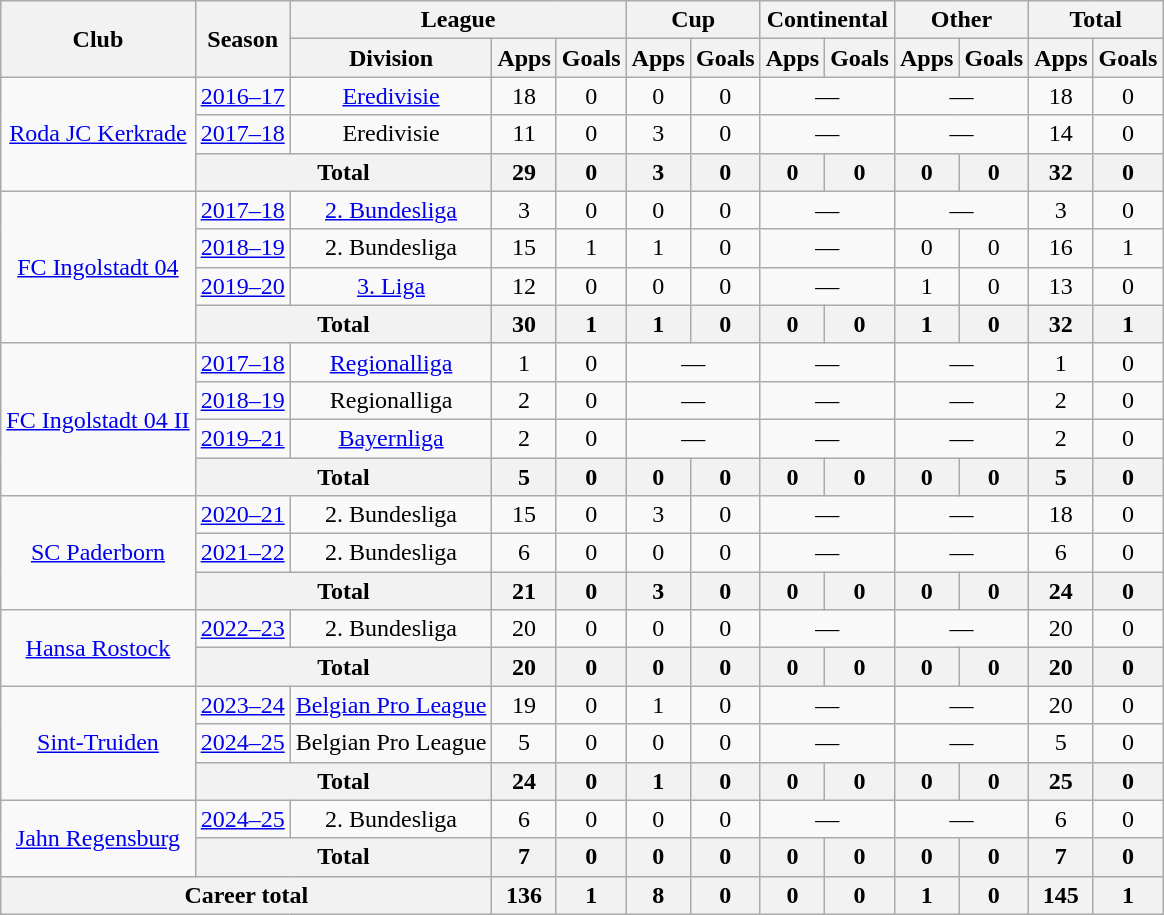<table class="wikitable" style="text-align:center">
<tr>
<th rowspan="2">Club</th>
<th rowspan="2">Season</th>
<th colspan="3">League</th>
<th colspan="2">Cup</th>
<th colspan="2">Continental</th>
<th colspan="2">Other</th>
<th colspan="2">Total</th>
</tr>
<tr>
<th>Division</th>
<th>Apps</th>
<th>Goals</th>
<th>Apps</th>
<th>Goals</th>
<th>Apps</th>
<th>Goals</th>
<th>Apps</th>
<th>Goals</th>
<th>Apps</th>
<th>Goals</th>
</tr>
<tr>
<td rowspan="3"><a href='#'>Roda JC Kerkrade</a></td>
<td><a href='#'>2016–17</a></td>
<td><a href='#'>Eredivisie</a></td>
<td>18</td>
<td>0</td>
<td>0</td>
<td>0</td>
<td colspan="2">—</td>
<td colspan="2">—</td>
<td>18</td>
<td>0</td>
</tr>
<tr>
<td><a href='#'>2017–18</a></td>
<td>Eredivisie</td>
<td>11</td>
<td>0</td>
<td>3</td>
<td>0</td>
<td colspan="2">—</td>
<td colspan="2">—</td>
<td>14</td>
<td>0</td>
</tr>
<tr>
<th colspan="2">Total</th>
<th>29</th>
<th>0</th>
<th>3</th>
<th>0</th>
<th>0</th>
<th>0</th>
<th>0</th>
<th>0</th>
<th>32</th>
<th>0</th>
</tr>
<tr>
<td rowspan="4"><a href='#'>FC Ingolstadt 04</a></td>
<td><a href='#'>2017–18</a></td>
<td><a href='#'>2. Bundesliga</a></td>
<td>3</td>
<td>0</td>
<td>0</td>
<td>0</td>
<td colspan="2">—</td>
<td colspan="2">—</td>
<td>3</td>
<td>0</td>
</tr>
<tr>
<td><a href='#'>2018–19</a></td>
<td>2. Bundesliga</td>
<td>15</td>
<td>1</td>
<td>1</td>
<td>0</td>
<td colspan="2">—</td>
<td>0</td>
<td>0</td>
<td>16</td>
<td>1</td>
</tr>
<tr>
<td><a href='#'>2019–20</a></td>
<td><a href='#'>3. Liga</a></td>
<td>12</td>
<td>0</td>
<td>0</td>
<td>0</td>
<td colspan="2">—</td>
<td>1</td>
<td>0</td>
<td>13</td>
<td>0</td>
</tr>
<tr>
<th colspan="2">Total</th>
<th>30</th>
<th>1</th>
<th>1</th>
<th>0</th>
<th>0</th>
<th>0</th>
<th>1</th>
<th>0</th>
<th>32</th>
<th>1</th>
</tr>
<tr>
<td rowspan="4"><a href='#'>FC Ingolstadt 04 II</a></td>
<td><a href='#'>2017–18</a></td>
<td><a href='#'>Regionalliga</a></td>
<td>1</td>
<td>0</td>
<td colspan="2">—</td>
<td colspan="2">—</td>
<td colspan="2">—</td>
<td>1</td>
<td>0</td>
</tr>
<tr>
<td><a href='#'>2018–19</a></td>
<td>Regionalliga</td>
<td>2</td>
<td>0</td>
<td colspan="2">—</td>
<td colspan="2">—</td>
<td colspan="2">—</td>
<td>2</td>
<td>0</td>
</tr>
<tr>
<td><a href='#'>2019–21</a></td>
<td><a href='#'>Bayernliga</a></td>
<td>2</td>
<td>0</td>
<td colspan="2">—</td>
<td colspan="2">—</td>
<td colspan="2">—</td>
<td>2</td>
<td>0</td>
</tr>
<tr>
<th colspan="2">Total</th>
<th>5</th>
<th>0</th>
<th>0</th>
<th>0</th>
<th>0</th>
<th>0</th>
<th>0</th>
<th>0</th>
<th>5</th>
<th>0</th>
</tr>
<tr>
<td rowspan="3"><a href='#'>SC Paderborn</a></td>
<td><a href='#'>2020–21</a></td>
<td>2. Bundesliga</td>
<td>15</td>
<td>0</td>
<td>3</td>
<td>0</td>
<td colspan="2">—</td>
<td colspan="2">—</td>
<td>18</td>
<td>0</td>
</tr>
<tr>
<td><a href='#'>2021–22</a></td>
<td>2. Bundesliga</td>
<td>6</td>
<td>0</td>
<td>0</td>
<td>0</td>
<td colspan="2">—</td>
<td colspan="2">—</td>
<td>6</td>
<td>0</td>
</tr>
<tr>
<th colspan="2">Total</th>
<th>21</th>
<th>0</th>
<th>3</th>
<th>0</th>
<th>0</th>
<th>0</th>
<th>0</th>
<th>0</th>
<th>24</th>
<th>0</th>
</tr>
<tr>
<td rowspan="2"><a href='#'>Hansa Rostock</a></td>
<td><a href='#'>2022–23</a></td>
<td>2. Bundesliga</td>
<td>20</td>
<td>0</td>
<td>0</td>
<td>0</td>
<td colspan="2">—</td>
<td colspan="2">—</td>
<td>20</td>
<td>0</td>
</tr>
<tr>
<th colspan="2">Total</th>
<th>20</th>
<th>0</th>
<th>0</th>
<th>0</th>
<th>0</th>
<th>0</th>
<th>0</th>
<th>0</th>
<th>20</th>
<th>0</th>
</tr>
<tr>
<td rowspan="3"><a href='#'>Sint-Truiden</a></td>
<td><a href='#'>2023–24</a></td>
<td><a href='#'>Belgian Pro League</a></td>
<td>19</td>
<td>0</td>
<td>1</td>
<td>0</td>
<td colspan="2">—</td>
<td colspan="2">—</td>
<td>20</td>
<td>0</td>
</tr>
<tr>
<td><a href='#'>2024–25</a></td>
<td>Belgian Pro League</td>
<td>5</td>
<td>0</td>
<td>0</td>
<td>0</td>
<td colspan="2">—</td>
<td colspan="2">—</td>
<td>5</td>
<td>0</td>
</tr>
<tr>
<th colspan="2">Total</th>
<th>24</th>
<th>0</th>
<th>1</th>
<th>0</th>
<th>0</th>
<th>0</th>
<th>0</th>
<th>0</th>
<th>25</th>
<th>0</th>
</tr>
<tr>
<td rowspan="2"><a href='#'>Jahn Regensburg</a></td>
<td><a href='#'>2024–25</a></td>
<td>2. Bundesliga</td>
<td>6</td>
<td>0</td>
<td>0</td>
<td>0</td>
<td colspan="2">—</td>
<td colspan="2">—</td>
<td>6</td>
<td>0</td>
</tr>
<tr>
<th colspan="2">Total</th>
<th>7</th>
<th>0</th>
<th>0</th>
<th>0</th>
<th>0</th>
<th>0</th>
<th>0</th>
<th>0</th>
<th>7</th>
<th>0</th>
</tr>
<tr>
<th colspan="3">Career total</th>
<th>136</th>
<th>1</th>
<th>8</th>
<th>0</th>
<th>0</th>
<th>0</th>
<th>1</th>
<th>0</th>
<th>145</th>
<th>1</th>
</tr>
</table>
